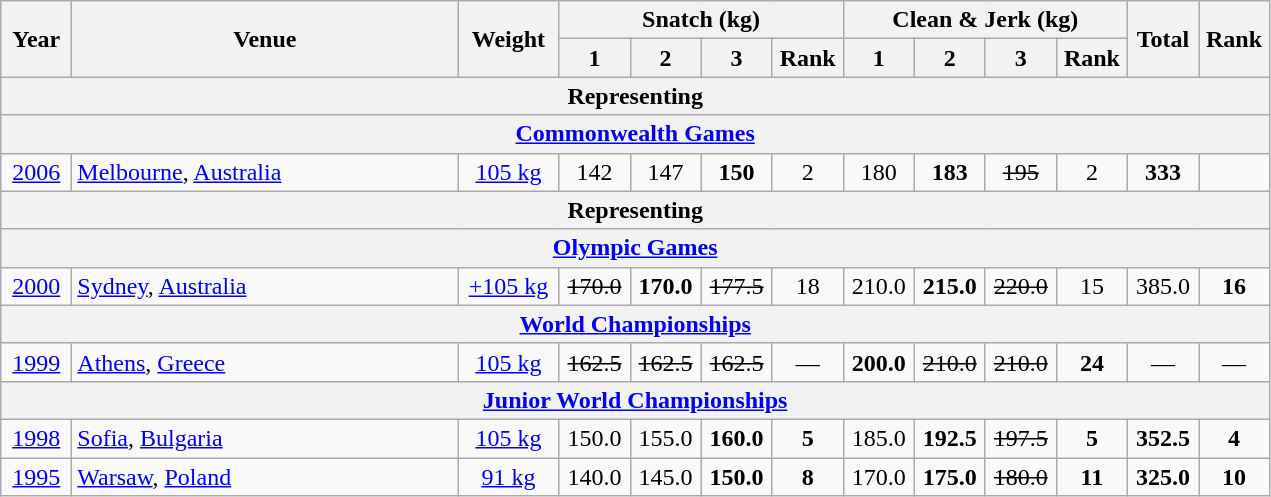<table class = "wikitable" style="text-align:center;">
<tr>
<th rowspan=2 width=40>Year</th>
<th rowspan=2 width=250>Venue</th>
<th rowspan=2 width=60>Weight</th>
<th colspan=4>Snatch (kg)</th>
<th colspan=4>Clean & Jerk (kg)</th>
<th rowspan=2 width=40>Total</th>
<th rowspan=2 width=40>Rank</th>
</tr>
<tr>
<th width=40>1</th>
<th width=40>2</th>
<th width=40>3</th>
<th width=40>Rank</th>
<th width=40>1</th>
<th width=40>2</th>
<th width=40>3</th>
<th width=40>Rank</th>
</tr>
<tr>
<th colspan=13>Representing </th>
</tr>
<tr>
<th colspan=13><a href='#'>Commonwealth Games</a></th>
</tr>
<tr>
<td><a href='#'>2006</a></td>
<td align=left> <a href='#'>Melbourne</a>, <a href='#'>Australia</a></td>
<td><a href='#'>105 kg</a></td>
<td>142</td>
<td>147</td>
<td><strong>150</strong></td>
<td>2</td>
<td>180</td>
<td><strong>183</strong></td>
<td><s>195</s></td>
<td>2</td>
<td><strong>333</strong></td>
<td><strong></strong></td>
</tr>
<tr>
<th colspan=13>Representing </th>
</tr>
<tr>
<th colspan=13><a href='#'>Olympic Games</a></th>
</tr>
<tr>
<td><a href='#'>2000</a></td>
<td align=left> <a href='#'>Sydney</a>, <a href='#'>Australia</a></td>
<td><a href='#'>+105 kg</a></td>
<td><s>170.0</s></td>
<td><strong>170.0</strong></td>
<td><s>177.5</s></td>
<td>18</td>
<td>210.0</td>
<td><strong>215.0</strong></td>
<td><s>220.0</s></td>
<td>15</td>
<td>385.0</td>
<td><strong>16</strong></td>
</tr>
<tr>
<th colspan=13><a href='#'>World Championships</a></th>
</tr>
<tr>
<td><a href='#'>1999</a></td>
<td align=left> <a href='#'>Athens</a>, <a href='#'>Greece</a></td>
<td><a href='#'>105 kg</a></td>
<td><s>162.5</s></td>
<td><s>162.5</s></td>
<td><s>162.5</s></td>
<td>—</td>
<td><strong>200.0</strong></td>
<td><s>210.0</s></td>
<td><s>210.0</s></td>
<td><strong>24</strong></td>
<td>—</td>
<td>—</td>
</tr>
<tr>
<th colspan=13><a href='#'>Junior World Championships</a></th>
</tr>
<tr>
<td><a href='#'>1998</a></td>
<td align=left> <a href='#'>Sofia</a>, <a href='#'>Bulgaria</a></td>
<td><a href='#'>105 kg</a></td>
<td>150.0</td>
<td>155.0</td>
<td><strong>160.0</strong></td>
<td><strong>5</strong></td>
<td>185.0</td>
<td><strong>192.5</strong></td>
<td><s>197.5</s></td>
<td><strong>5</strong></td>
<td><strong>352.5</strong></td>
<td><strong>4</strong></td>
</tr>
<tr>
<td><a href='#'>1995</a></td>
<td align=left> <a href='#'>Warsaw</a>, <a href='#'>Poland</a></td>
<td><a href='#'>91 kg</a></td>
<td>140.0</td>
<td>145.0</td>
<td><strong>150.0</strong></td>
<td><strong>8</strong></td>
<td>170.0</td>
<td><strong>175.0</strong></td>
<td><s>180.0</s></td>
<td><strong>11</strong></td>
<td><strong>325.0</strong></td>
<td><strong>10</strong></td>
</tr>
</table>
